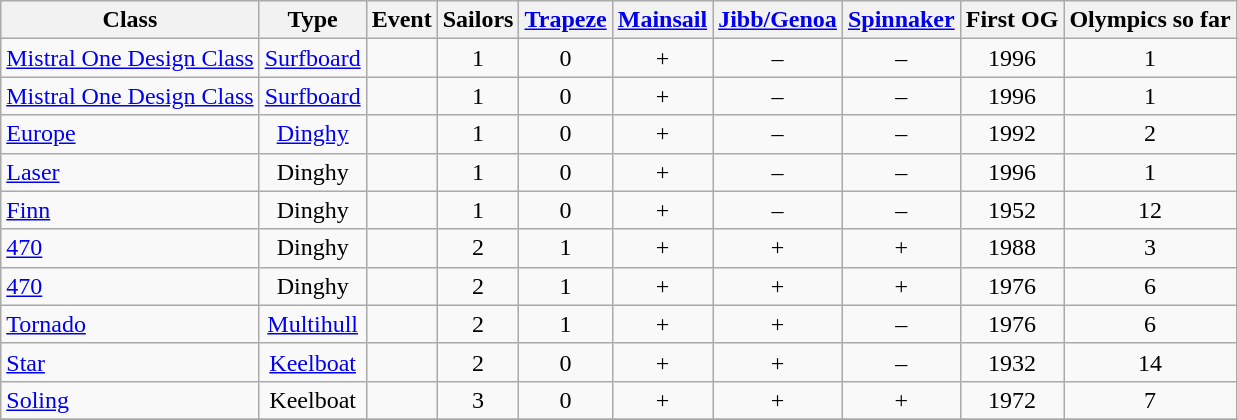<table class="wikitable" style="text-align:center">
<tr>
<th>Class</th>
<th>Type</th>
<th>Event</th>
<th>Sailors</th>
<th><a href='#'>Trapeze</a></th>
<th><a href='#'>Mainsail</a></th>
<th><a href='#'>Jibb/Genoa</a></th>
<th><a href='#'>Spinnaker</a></th>
<th>First OG</th>
<th>Olympics so far</th>
</tr>
<tr>
<td style="text-align:left"><a href='#'>Mistral One Design Class</a></td>
<td><a href='#'>Surfboard</a></td>
<td></td>
<td>1</td>
<td>0</td>
<td>+</td>
<td>–</td>
<td>–</td>
<td>1996</td>
<td>1</td>
</tr>
<tr>
<td style="text-align:left"><a href='#'>Mistral One Design Class</a></td>
<td><a href='#'>Surfboard</a></td>
<td></td>
<td>1</td>
<td>0</td>
<td>+</td>
<td>–</td>
<td>–</td>
<td>1996</td>
<td>1</td>
</tr>
<tr>
<td style="text-align:left"><a href='#'>Europe</a></td>
<td><a href='#'>Dinghy</a></td>
<td></td>
<td>1</td>
<td>0</td>
<td>+</td>
<td>–</td>
<td>–</td>
<td>1992</td>
<td>2</td>
</tr>
<tr>
<td style="text-align:left"><a href='#'>Laser</a></td>
<td>Dinghy</td>
<td></td>
<td>1</td>
<td>0</td>
<td>+</td>
<td>–</td>
<td>–</td>
<td>1996</td>
<td>1</td>
</tr>
<tr>
<td style="text-align:left"><a href='#'>Finn</a></td>
<td>Dinghy</td>
<td></td>
<td>1</td>
<td>0</td>
<td>+</td>
<td>–</td>
<td>–</td>
<td>1952</td>
<td>12</td>
</tr>
<tr>
<td style="text-align:left"><a href='#'>470</a></td>
<td>Dinghy</td>
<td></td>
<td>2</td>
<td>1</td>
<td>+</td>
<td>+</td>
<td>+</td>
<td>1988</td>
<td>3</td>
</tr>
<tr>
<td style="text-align:left"><a href='#'>470</a></td>
<td>Dinghy</td>
<td></td>
<td>2</td>
<td>1</td>
<td>+</td>
<td>+</td>
<td>+</td>
<td>1976</td>
<td>6</td>
</tr>
<tr>
<td style="text-align:left"><a href='#'>Tornado</a></td>
<td><a href='#'>Multihull</a></td>
<td></td>
<td>2</td>
<td>1</td>
<td>+</td>
<td>+</td>
<td>–</td>
<td>1976</td>
<td>6</td>
</tr>
<tr>
<td style="text-align:left"><a href='#'>Star</a></td>
<td><a href='#'>Keelboat</a></td>
<td></td>
<td>2</td>
<td>0</td>
<td>+</td>
<td>+</td>
<td>–</td>
<td>1932</td>
<td>14</td>
</tr>
<tr>
<td style="text-align:left"><a href='#'>Soling</a></td>
<td>Keelboat</td>
<td></td>
<td>3</td>
<td>0</td>
<td>+</td>
<td>+</td>
<td>+</td>
<td>1972</td>
<td>7</td>
</tr>
<tr>
</tr>
</table>
